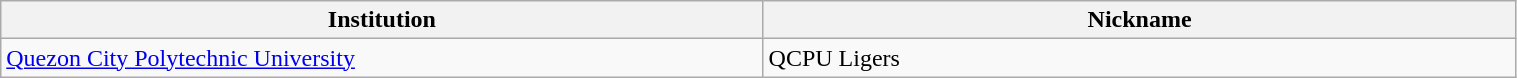<table class="wikitable" style="width: 80%">
<tr>
<th width=7%>Institution</th>
<th width=7%>Nickname</th>
</tr>
<tr>
<td><a href='#'>Quezon City Polytechnic University</a></td>
<td>QCPU Ligers</td>
</tr>
</table>
